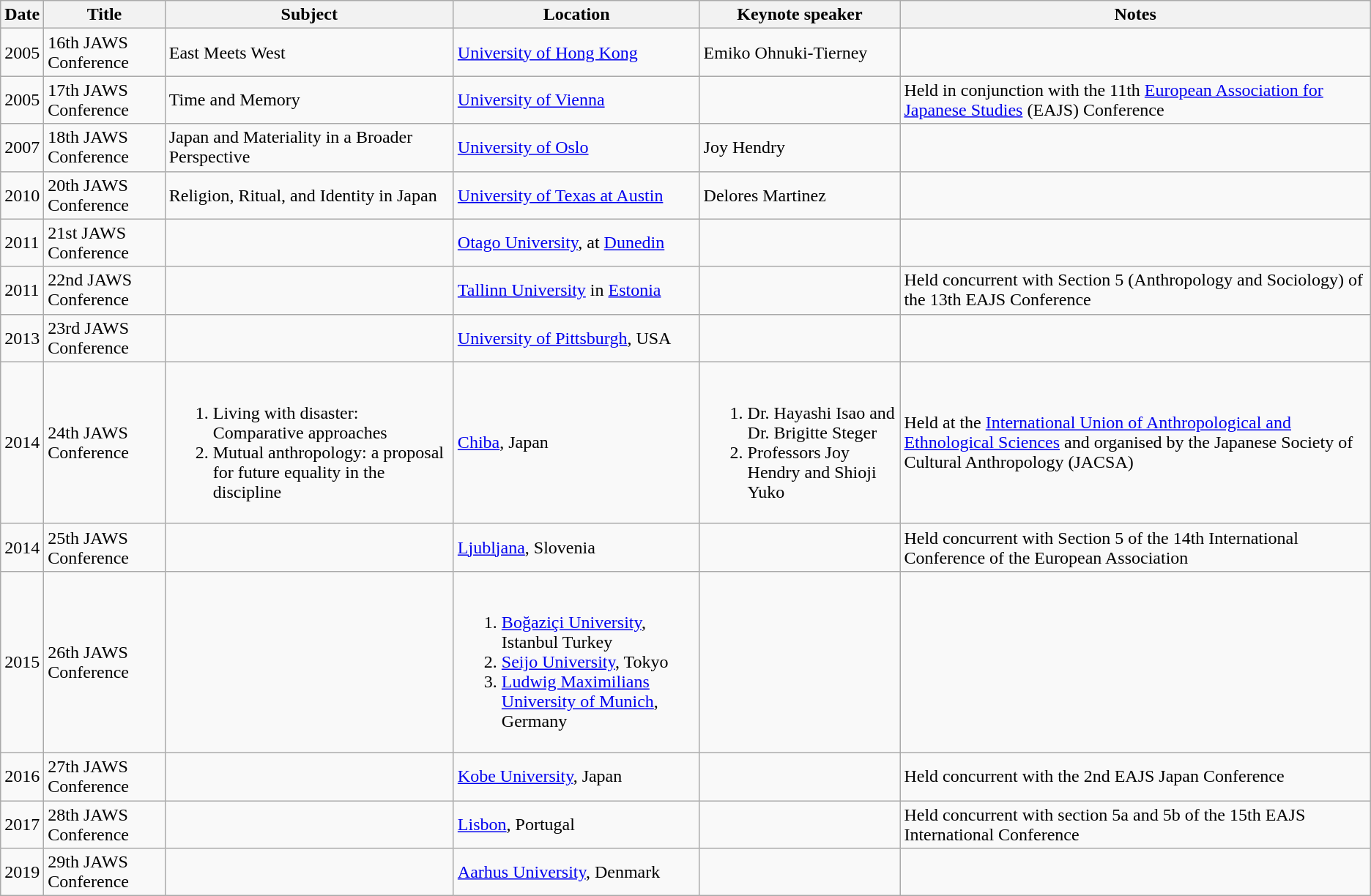<table border="1" class="wikitable">
<tr>
<th>Date</th>
<th>Title</th>
<th>Subject</th>
<th>Location</th>
<th>Keynote speaker</th>
<th>Notes</th>
</tr>
<tr>
<td>2005</td>
<td>16th JAWS Conference</td>
<td>East Meets West</td>
<td><a href='#'>University of Hong Kong</a></td>
<td>Emiko Ohnuki-Tierney</td>
<td></td>
</tr>
<tr>
<td>2005</td>
<td>17th JAWS Conference</td>
<td>Time and Memory</td>
<td><a href='#'>University of Vienna</a></td>
<td></td>
<td>Held in conjunction with the 11th <a href='#'>European Association for Japanese Studies</a> (EAJS) Conference</td>
</tr>
<tr>
<td>2007</td>
<td>18th JAWS Conference</td>
<td>Japan and Materiality in a Broader Perspective</td>
<td><a href='#'>University of Oslo</a></td>
<td>Joy Hendry</td>
<td></td>
</tr>
<tr>
<td>2010</td>
<td>20th JAWS Conference</td>
<td>Religion, Ritual, and Identity in Japan</td>
<td><a href='#'>University of Texas at Austin</a></td>
<td>Delores Martinez</td>
<td></td>
</tr>
<tr>
<td>2011</td>
<td>21st JAWS Conference</td>
<td></td>
<td><a href='#'>Otago University</a>, at <a href='#'>Dunedin</a></td>
<td></td>
<td></td>
</tr>
<tr>
<td>2011</td>
<td>22nd JAWS Conference</td>
<td></td>
<td><a href='#'>Tallinn University</a> in <a href='#'>Estonia</a></td>
<td></td>
<td>Held concurrent with Section 5 (Anthropology and Sociology) of the 13th EAJS Conference</td>
</tr>
<tr>
<td>2013</td>
<td>23rd JAWS Conference</td>
<td></td>
<td><a href='#'>University of Pittsburgh</a>, USA</td>
<td></td>
<td></td>
</tr>
<tr>
<td>2014</td>
<td>24th JAWS Conference</td>
<td><br><ol><li>Living with disaster: Comparative approaches</li><li>Mutual anthropology: a proposal for future equality in the discipline</li></ol></td>
<td><a href='#'>Chiba</a>, Japan</td>
<td><br><ol><li>Dr. Hayashi Isao and Dr. Brigitte Steger</li><li>Professors Joy Hendry and Shioji Yuko</li></ol></td>
<td>Held at the <a href='#'>International Union of Anthropological and Ethnological Sciences</a> and organised by the Japanese Society of Cultural Anthropology (JACSA)</td>
</tr>
<tr>
<td>2014</td>
<td>25th JAWS Conference</td>
<td></td>
<td><a href='#'>Ljubljana</a>, Slovenia</td>
<td></td>
<td>Held concurrent with Section 5 of the 14th International Conference of the European Association</td>
</tr>
<tr>
<td>2015</td>
<td>26th JAWS Conference</td>
<td></td>
<td><br><ol><li><a href='#'>Boğaziçi University</a>, Istanbul Turkey</li><li><a href='#'>Seijo University</a>, Tokyo</li><li><a href='#'>Ludwig Maximilians University of Munich</a>, Germany</li></ol></td>
<td></td>
<td></td>
</tr>
<tr>
<td>2016</td>
<td>27th JAWS Conference</td>
<td></td>
<td><a href='#'>Kobe University</a>, Japan</td>
<td></td>
<td>Held concurrent with the 2nd EAJS Japan Conference</td>
</tr>
<tr>
<td>2017</td>
<td>28th JAWS Conference</td>
<td></td>
<td><a href='#'>Lisbon</a>, Portugal</td>
<td></td>
<td>Held concurrent with section 5a and 5b of the 15th EAJS International Conference</td>
</tr>
<tr>
<td>2019</td>
<td>29th JAWS Conference</td>
<td></td>
<td><a href='#'>Aarhus University</a>, Denmark</td>
<td></td>
<td></td>
</tr>
</table>
